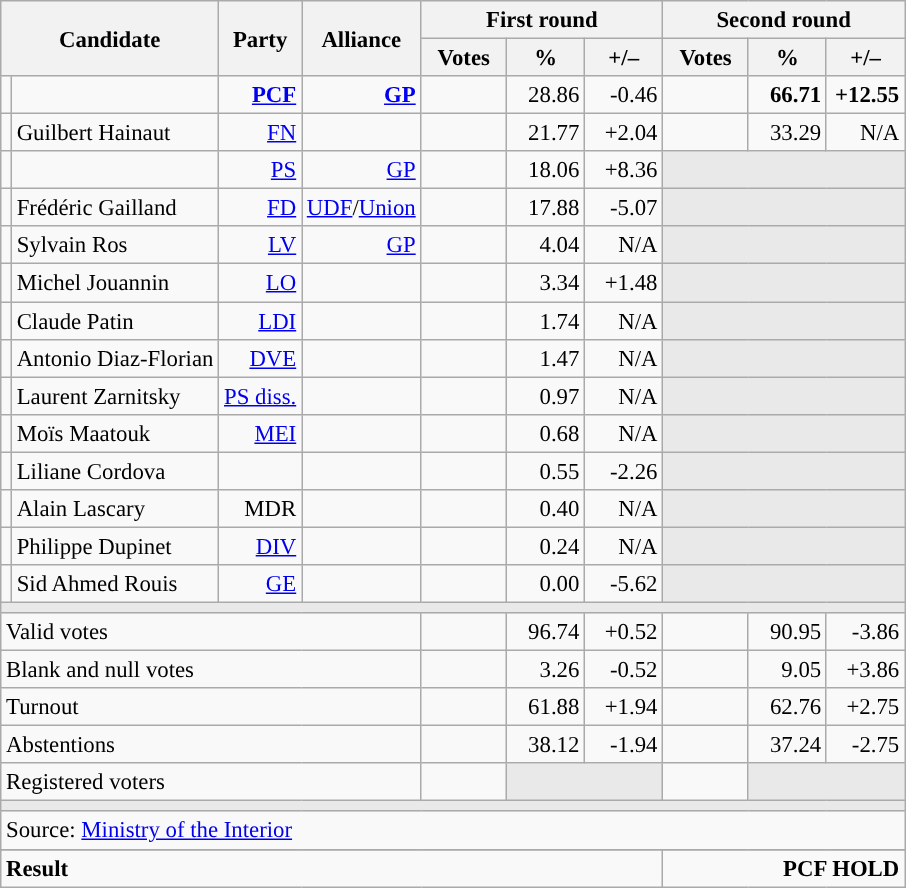<table class="wikitable" style="text-align:right;font-size:95%;">
<tr>
<th rowspan="2" colspan="2">Candidate</th>
<th rowspan="2">Party</th>
<th rowspan="2">Alliance</th>
<th colspan="3">First round</th>
<th colspan="3">Second round</th>
</tr>
<tr>
<th style="width:50px;">Votes</th>
<th style="width:45px;">%</th>
<th style="width:45px;">+/–</th>
<th style="width:50px;">Votes</th>
<th style="width:45px;">%</th>
<th style="width:45px;">+/–</th>
</tr>
<tr>
<td style="color:inherit;background:"></td>
<td style="text-align:left;"><strong></strong></td>
<td><a href='#'><strong>PCF</strong></a> </td>
<td><a href='#'><strong>GP</strong></a> </td>
<td></td>
<td>28.86</td>
<td>-0.46</td>
<td><strong></strong></td>
<td><strong>66.71</strong></td>
<td><strong>+12.55</strong></td>
</tr>
<tr>
<td style="color:inherit;background:"></td>
<td style="text-align:left;">Guilbert Hainaut</td>
<td><a href='#'>FN</a> </td>
<td></td>
<td></td>
<td>21.77</td>
<td>+2.04</td>
<td></td>
<td>33.29</td>
<td>N/A</td>
</tr>
<tr>
<td style="color:inherit;background:"></td>
<td style="text-align:left;"></td>
<td><a href='#'>PS</a></td>
<td><a href='#'>GP</a></td>
<td></td>
<td>18.06</td>
<td>+8.36</td>
<td colspan="3" style="background:#E9E9E9;"></td>
</tr>
<tr>
<td style="color:inherit;background:"></td>
<td style="text-align:left;">Frédéric Gailland</td>
<td><a href='#'>FD</a></td>
<td><a href='#'>UDF</a>/<a href='#'>Union</a></td>
<td></td>
<td>17.88</td>
<td>-5.07</td>
<td colspan="3" style="background:#E9E9E9;"></td>
</tr>
<tr>
<td style="color:inherit;background:"></td>
<td style="text-align:left;">Sylvain Ros</td>
<td><a href='#'>LV</a></td>
<td><a href='#'>GP</a></td>
<td></td>
<td>4.04</td>
<td>N/A</td>
<td colspan="3" style="background:#E9E9E9;"></td>
</tr>
<tr>
<td style="color:inherit;background:"></td>
<td style="text-align:left;">Michel Jouannin</td>
<td><a href='#'>LO</a></td>
<td></td>
<td></td>
<td>3.34</td>
<td>+1.48</td>
<td colspan="3" style="background:#E9E9E9;"></td>
</tr>
<tr>
<td style="color:inherit;background:"></td>
<td style="text-align:left;">Claude Patin</td>
<td><a href='#'>LDI</a></td>
<td></td>
<td></td>
<td>1.74</td>
<td>N/A</td>
<td colspan="3" style="background:#E9E9E9;"></td>
</tr>
<tr>
<td style="color:inherit;background:"></td>
<td style="text-align:left;">Antonio Diaz-Florian</td>
<td><a href='#'>DVE</a></td>
<td></td>
<td></td>
<td>1.47</td>
<td>N/A</td>
<td colspan="3" style="background:#E9E9E9;"></td>
</tr>
<tr>
<td style="color:inherit;background:"></td>
<td style="text-align:left;">Laurent Zarnitsky</td>
<td><a href='#'>PS diss.</a></td>
<td></td>
<td></td>
<td>0.97</td>
<td>N/A</td>
<td colspan="3" style="background:#E9E9E9;"></td>
</tr>
<tr>
<td style="color:inherit;background:"></td>
<td style="text-align:left;">Moïs Maatouk</td>
<td><a href='#'>MEI</a></td>
<td></td>
<td></td>
<td>0.68</td>
<td>N/A</td>
<td colspan="3" style="background:#E9E9E9;"></td>
</tr>
<tr>
<td style="color:inherit;background:"></td>
<td style="text-align:left;">Liliane Cordova</td>
<td></td>
<td></td>
<td></td>
<td>0.55</td>
<td>-2.26</td>
<td colspan="3" style="background:#E9E9E9;"></td>
</tr>
<tr>
<td style="color:inherit;background:"></td>
<td style="text-align:left;">Alain Lascary</td>
<td>MDR</td>
<td></td>
<td></td>
<td>0.40</td>
<td>N/A</td>
<td colspan="3" style="background:#E9E9E9;"></td>
</tr>
<tr>
<td style="color:inherit;background:"></td>
<td style="text-align:left;">Philippe Dupinet</td>
<td><a href='#'>DIV</a></td>
<td></td>
<td></td>
<td>0.24</td>
<td>N/A</td>
<td colspan="3" style="background:#E9E9E9;"></td>
</tr>
<tr>
<td style="color:inherit;background:"></td>
<td style="text-align:left;">Sid Ahmed Rouis</td>
<td><a href='#'>GE</a></td>
<td></td>
<td></td>
<td>0.00</td>
<td>-5.62</td>
<td colspan="3" style="background:#E9E9E9;"></td>
</tr>
<tr>
<td colspan="10" style="background:#E9E9E9;"></td>
</tr>
<tr>
<td colspan="4" style="text-align:left;">Valid votes</td>
<td></td>
<td>96.74</td>
<td>+0.52</td>
<td></td>
<td>90.95</td>
<td>-3.86</td>
</tr>
<tr>
<td colspan="4" style="text-align:left;">Blank and null votes</td>
<td></td>
<td>3.26</td>
<td>-0.52</td>
<td></td>
<td>9.05</td>
<td>+3.86</td>
</tr>
<tr>
<td colspan="4" style="text-align:left;">Turnout</td>
<td></td>
<td>61.88</td>
<td>+1.94</td>
<td></td>
<td>62.76</td>
<td>+2.75</td>
</tr>
<tr>
<td colspan="4" style="text-align:left;">Abstentions</td>
<td></td>
<td>38.12</td>
<td>-1.94</td>
<td></td>
<td>37.24</td>
<td>-2.75</td>
</tr>
<tr>
<td colspan="4" style="text-align:left;">Registered voters</td>
<td></td>
<td colspan="2" style="background:#E9E9E9;"></td>
<td></td>
<td colspan="2" style="background:#E9E9E9;"></td>
</tr>
<tr>
<td colspan="10" style="background:#E9E9E9;"></td>
</tr>
<tr>
<td colspan="10" style="text-align:left;">Source: <a href='#'>Ministry of the Interior</a></td>
</tr>
<tr>
</tr>
<tr style="font-weight:bold">
<td colspan="7" style="text-align:left;">Result</td>
<td colspan="7" style="background-color:">PCF HOLD</td>
</tr>
</table>
